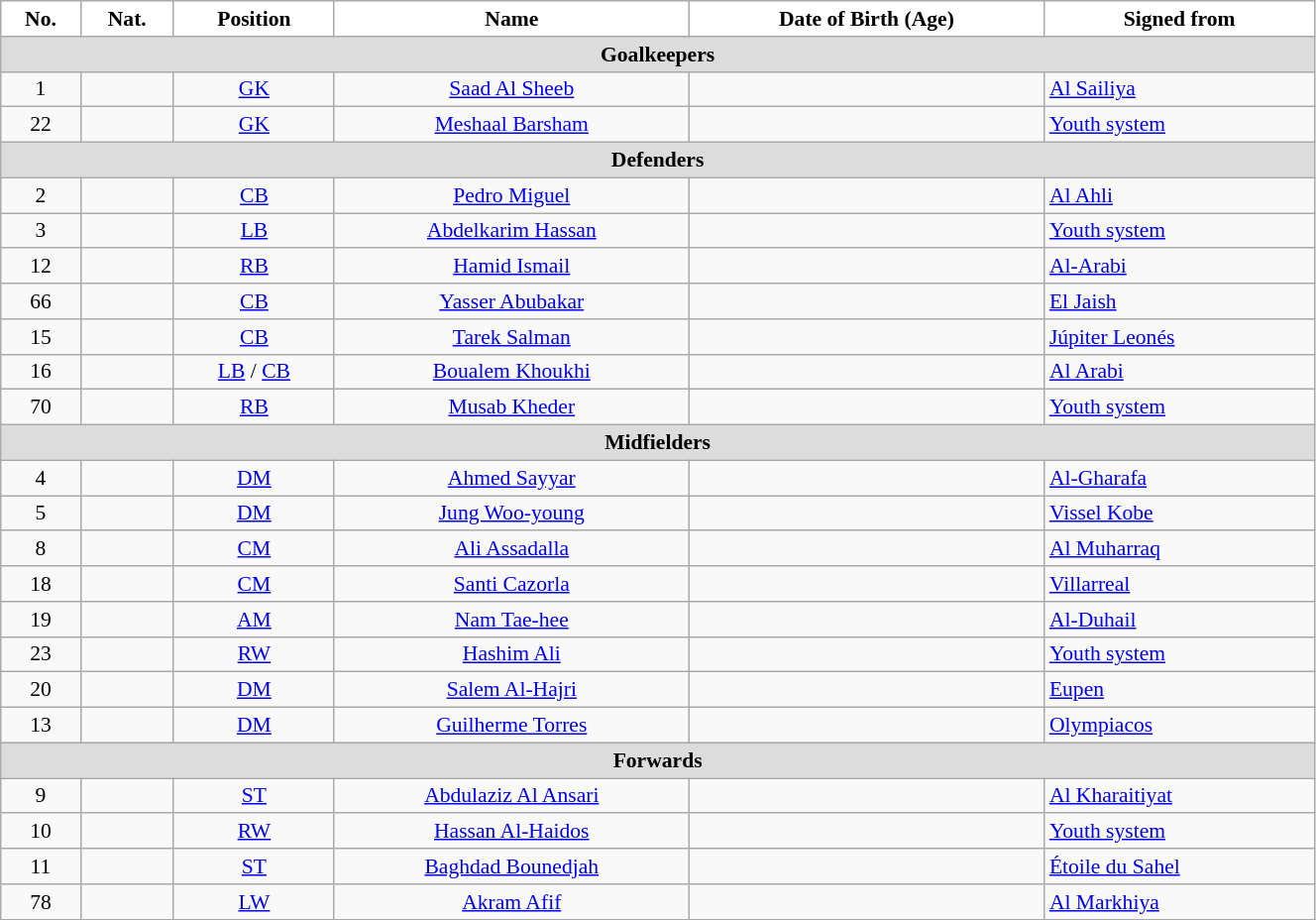<table class="wikitable" style="text-align:center; font-size:90%; width:70%">
<tr>
<th style="background:white; color:black; text-align:center;">No.</th>
<th style="background:white; color:black; text-align:center;">Nat.</th>
<th style="background:white; color:black; text-align:center;">Position</th>
<th style="background:white; color:black; text-align:center;">Name</th>
<th style="background:white; color:black; text-align:center;">Date of Birth (Age)</th>
<th style="background:white; color:black; text-align:center;">Signed from</th>
</tr>
<tr>
<th colspan=10 style="background:#DCDCDC; text-align:center;">Goalkeepers</th>
</tr>
<tr>
<td>1</td>
<td></td>
<td><a href='#'>GK</a></td>
<td><a href='#'>Saad Al Sheeb</a></td>
<td></td>
<td style="text-align:left"> <a href='#'>Al Sailiya</a></td>
</tr>
<tr>
<td>22</td>
<td></td>
<td><a href='#'>GK</a></td>
<td><a href='#'>Meshaal Barsham</a></td>
<td></td>
<td style="text-align:left"> <a href='#'>Youth system</a></td>
</tr>
<tr>
<th colspan=10 style="background:#DCDCDC; text-align:center;">Defenders</th>
</tr>
<tr>
<td>2</td>
<td></td>
<td><a href='#'>CB</a></td>
<td><a href='#'>Pedro Miguel</a></td>
<td></td>
<td style="text-align:left"> <a href='#'>Al Ahli</a></td>
</tr>
<tr>
<td>3</td>
<td></td>
<td><a href='#'>LB</a></td>
<td><a href='#'>Abdelkarim Hassan</a></td>
<td></td>
<td style="text-align:left"> <a href='#'>Youth system</a></td>
</tr>
<tr>
<td>12</td>
<td></td>
<td><a href='#'>RB</a></td>
<td><a href='#'>Hamid Ismail</a></td>
<td></td>
<td style="text-align:left"> <a href='#'>Al-Arabi</a></td>
</tr>
<tr>
<td>66</td>
<td></td>
<td><a href='#'>CB</a></td>
<td><a href='#'>Yasser Abubakar</a></td>
<td></td>
<td style="text-align:left"> <a href='#'>El Jaish</a></td>
</tr>
<tr>
<td>15</td>
<td></td>
<td><a href='#'>CB</a></td>
<td><a href='#'>Tarek Salman</a></td>
<td></td>
<td style="text-align:left"> <a href='#'>Júpiter Leonés</a></td>
</tr>
<tr>
<td>16</td>
<td></td>
<td><a href='#'>LB</a> / <a href='#'>CB</a></td>
<td><a href='#'>Boualem Khoukhi</a></td>
<td></td>
<td style="text-align:left"> <a href='#'>Al Arabi</a></td>
</tr>
<tr>
<td>70</td>
<td></td>
<td><a href='#'>RB</a></td>
<td><a href='#'>Musab Kheder</a></td>
<td></td>
<td style="text-align:left"> <a href='#'>Youth system</a></td>
</tr>
<tr>
<th colspan=10 style="background:#DCDCDC; text-align:center;">Midfielders</th>
</tr>
<tr>
<td>4</td>
<td></td>
<td><a href='#'>DM</a></td>
<td><a href='#'>Ahmed Sayyar</a></td>
<td></td>
<td style="text-align:left"> <a href='#'>Al-Gharafa</a></td>
</tr>
<tr>
<td>5</td>
<td></td>
<td><a href='#'>DM</a></td>
<td><a href='#'>Jung Woo-young</a></td>
<td></td>
<td style="text-align:left"> <a href='#'>Vissel Kobe</a></td>
</tr>
<tr>
<td>8</td>
<td></td>
<td><a href='#'>CM</a></td>
<td><a href='#'>Ali Assadalla</a></td>
<td></td>
<td style="text-align:left"><a href='#'>Al Muharraq</a></td>
</tr>
<tr>
<td>18</td>
<td></td>
<td><a href='#'>CM</a></td>
<td><a href='#'>Santi Cazorla</a></td>
<td></td>
<td style="text-align:left"> <a href='#'>Villarreal</a></td>
</tr>
<tr>
<td>19</td>
<td></td>
<td><a href='#'>AM</a></td>
<td><a href='#'>Nam Tae-hee</a></td>
<td></td>
<td style="text-align:left"> <a href='#'>Al-Duhail</a></td>
</tr>
<tr>
<td>23</td>
<td></td>
<td><a href='#'>RW</a></td>
<td><a href='#'>Hashim Ali</a></td>
<td></td>
<td style="text-align:left"> <a href='#'>Youth system</a></td>
</tr>
<tr>
<td>20</td>
<td></td>
<td><a href='#'>DM</a></td>
<td><a href='#'>Salem Al-Hajri</a></td>
<td></td>
<td style="text-align:left"> <a href='#'>Eupen</a></td>
</tr>
<tr>
<td>13</td>
<td></td>
<td><a href='#'>DM</a></td>
<td><a href='#'>Guilherme Torres</a></td>
<td></td>
<td style="text-align:left"> <a href='#'>Olympiacos</a></td>
</tr>
<tr>
<th colspan=10 style="background:#DCDCDC; text-align:center;">Forwards</th>
</tr>
<tr>
<td>9</td>
<td></td>
<td><a href='#'>ST</a></td>
<td><a href='#'>Abdulaziz Al Ansari</a></td>
<td></td>
<td style="text-align:left"> <a href='#'>Al Kharaitiyat</a></td>
</tr>
<tr>
<td>10</td>
<td></td>
<td><a href='#'>RW</a></td>
<td><a href='#'>Hassan Al-Haidos</a></td>
<td></td>
<td style="text-align:left"> <a href='#'>Youth system</a></td>
</tr>
<tr>
<td>11</td>
<td></td>
<td><a href='#'>ST</a></td>
<td><a href='#'>Baghdad Bounedjah</a></td>
<td></td>
<td style="text-align:left"> <a href='#'>Étoile du Sahel</a></td>
</tr>
<tr>
<td>78</td>
<td></td>
<td><a href='#'>LW</a></td>
<td><a href='#'>Akram Afif</a></td>
<td></td>
<td style="text-align:left"> <a href='#'>Al Markhiya</a></td>
</tr>
<tr>
</tr>
</table>
